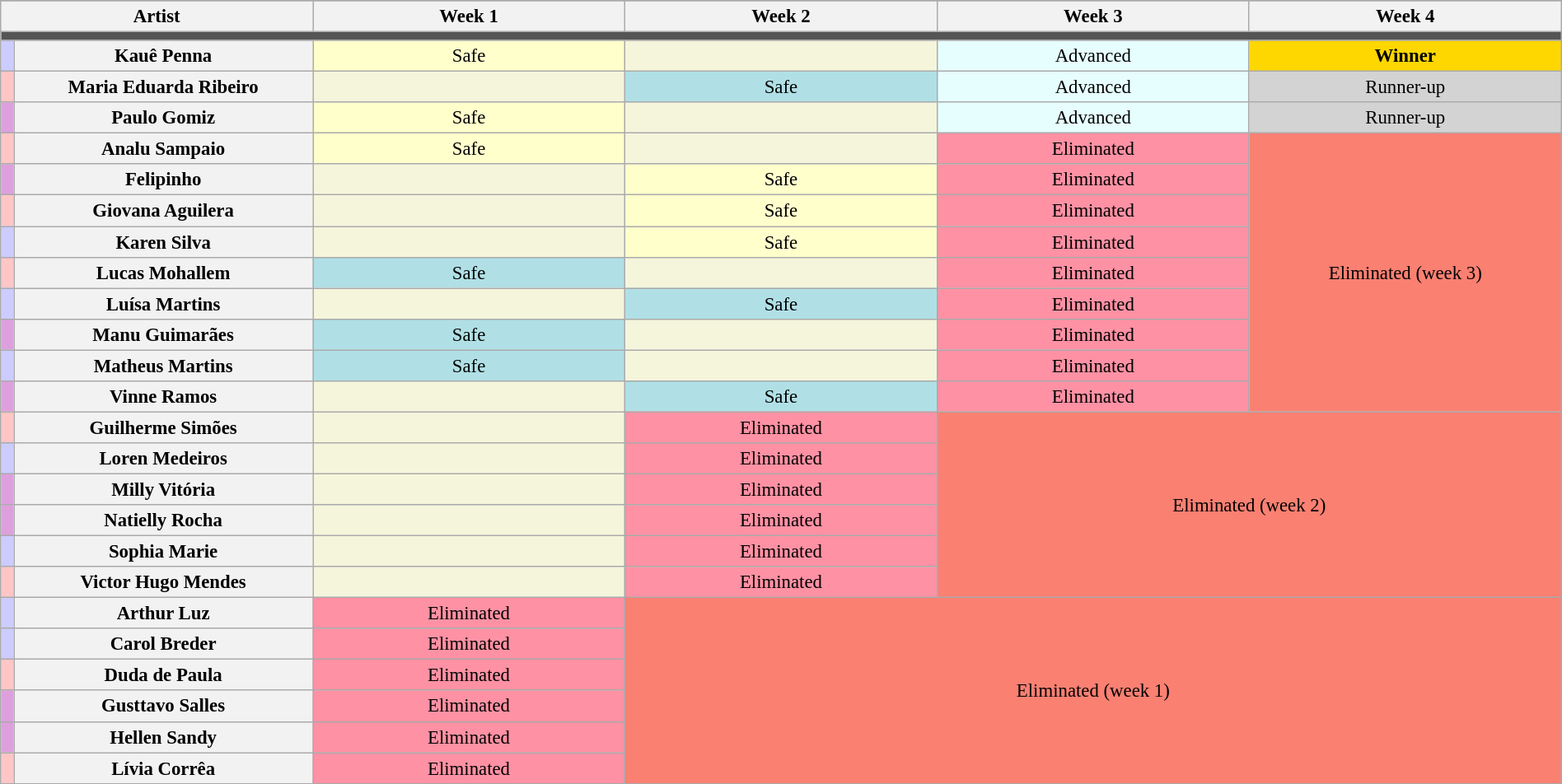<table class="wikitable" style="text-align:center; font-size:95%; width:100%;">
<tr>
</tr>
<tr>
<th width=15% colspan=2>Artist</th>
<th width=15%>Week 1</th>
<th width=15%>Week 2</th>
<th width=15%>Week 3</th>
<th width=15%>Week 4</th>
</tr>
<tr>
<td colspan=6 bgcolor=555555></td>
</tr>
<tr>
<td bgcolor=CCCCFF></td>
<th>Kauê Penna</th>
<td bgcolor=FFFFCC>Safe</td>
<td bgcolor=F5F5DC></td>
<td bgcolor=E7FEFF>Advanced</td>
<td bgcolor=FFD700><strong>Winner</strong></td>
</tr>
<tr>
<td bgcolor=FFC6C6></td>
<th>Maria Eduarda Ribeiro</th>
<td bgcolor=F5F5DC></td>
<td bgcolor=B0E0E6>Safe</td>
<td bgcolor=E7FEFF>Advanced</td>
<td bgcolor=D3D3D3>Runner-up</td>
</tr>
<tr>
<td bgcolor=DDA0DD></td>
<th>Paulo Gomiz</th>
<td bgcolor=FFFFCC>Safe</td>
<td bgcolor=F5F5DC></td>
<td bgcolor=E7FEFF>Advanced</td>
<td bgcolor=D3D3D3>Runner-up</td>
</tr>
<tr>
<td bgcolor=FFC6C6></td>
<th>Analu Sampaio</th>
<td bgcolor=FFFFCC>Safe</td>
<td bgcolor=F5F5DC></td>
<td bgcolor=FF91A4>Eliminated</td>
<td bgcolor=FA8072 rowspan=9>Eliminated (week 3)</td>
</tr>
<tr>
<td bgcolor=DDA0DD></td>
<th>Felipinho</th>
<td bgcolor=F5F5DC></td>
<td bgcolor=FFFFCC>Safe</td>
<td bgcolor=FF91A4>Eliminated</td>
</tr>
<tr>
<td bgcolor=FFC6C6></td>
<th>Giovana Aguilera</th>
<td bgcolor=F5F5DC></td>
<td bgcolor=FFFFCC>Safe</td>
<td bgcolor=FF91A4>Eliminated</td>
</tr>
<tr>
<td bgcolor=CCCCFF></td>
<th>Karen Silva</th>
<td bgcolor=F5F5DC></td>
<td bgcolor=FFFFCC>Safe</td>
<td bgcolor=FF91A4>Eliminated</td>
</tr>
<tr>
<td bgcolor=FFC6C6></td>
<th>Lucas Mohallem</th>
<td bgcolor=B0E0E6>Safe</td>
<td bgcolor=F5F5DC></td>
<td bgcolor=FF91A4>Eliminated</td>
</tr>
<tr>
<td bgcolor=CCCCFF></td>
<th>Luísa Martins</th>
<td bgcolor=F5F5DC></td>
<td bgcolor=B0E0E6>Safe</td>
<td bgcolor=FF91A4>Eliminated</td>
</tr>
<tr>
<td bgcolor=DDA0DD></td>
<th>Manu Guimarães</th>
<td bgcolor=B0E0E6>Safe</td>
<td bgcolor=F5F5DC></td>
<td bgcolor=FF91A4>Eliminated</td>
</tr>
<tr>
<td bgcolor=CCCCFF></td>
<th>Matheus Martins</th>
<td bgcolor=B0E0E6>Safe</td>
<td bgcolor=F5F5DC></td>
<td bgcolor=FF91A4>Eliminated</td>
</tr>
<tr>
<td bgcolor=DDA0DD></td>
<th>Vinne Ramos</th>
<td bgcolor=F5F5DC></td>
<td bgcolor=B0E0E6>Safe</td>
<td bgcolor=FF91A4>Eliminated</td>
</tr>
<tr>
<td bgcolor=FFC6C6></td>
<th>Guilherme Simões</th>
<td bgcolor=F5F5DC></td>
<td bgcolor=FF91A4>Eliminated</td>
<td bgcolor=FA8072 rowspan=6 colspan=2>Eliminated (week 2)</td>
</tr>
<tr>
<td bgcolor=CCCCFF></td>
<th>Loren Medeiros</th>
<td bgcolor=F5F5DC></td>
<td bgcolor=FF91A4>Eliminated</td>
</tr>
<tr>
<td bgcolor=DDA0DD></td>
<th>Milly Vitória</th>
<td bgcolor=F5F5DC></td>
<td bgcolor=FF91A4>Eliminated</td>
</tr>
<tr>
<td bgcolor=DDA0DD></td>
<th>Natielly Rocha</th>
<td bgcolor=F5F5DC></td>
<td bgcolor=FF91A4>Eliminated</td>
</tr>
<tr>
<td bgcolor=CCCCFF></td>
<th>Sophia Marie</th>
<td bgcolor=F5F5DC></td>
<td bgcolor=FF91A4>Eliminated</td>
</tr>
<tr>
<td bgcolor=FFC6C6></td>
<th>Victor Hugo Mendes</th>
<td bgcolor=F5F5DC></td>
<td bgcolor=FF91A4>Eliminated</td>
</tr>
<tr>
<td bgcolor=CCCCFF></td>
<th>Arthur Luz</th>
<td bgcolor=FF91A4>Eliminated</td>
<td bgcolor=FA8072 rowspan=6 colspan=3>Eliminated (week 1)</td>
</tr>
<tr>
<td bgcolor=CCCCFF></td>
<th>Carol Breder</th>
<td bgcolor=FF91A4>Eliminated</td>
</tr>
<tr>
<td bgcolor=FFC6C6></td>
<th>Duda de Paula</th>
<td bgcolor=FF91A4>Eliminated</td>
</tr>
<tr>
<td bgcolor=DDA0DD></td>
<th>Gusttavo Salles</th>
<td bgcolor=FF91A4>Eliminated</td>
</tr>
<tr>
<td bgcolor=DDA0DD></td>
<th>Hellen Sandy</th>
<td bgcolor=FF91A4>Eliminated</td>
</tr>
<tr>
<td bgcolor=FFC6C6></td>
<th>Lívia Corrêa</th>
<td bgcolor=FF91A4>Eliminated</td>
</tr>
<tr>
</tr>
</table>
